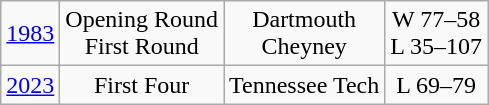<table class="wikitable">
<tr align="center">
<td><a href='#'>1983</a></td>
<td>Opening Round<br>First Round</td>
<td>Dartmouth<br>Cheyney</td>
<td>W 77–58<br>L 35–107</td>
</tr>
<tr align="center">
<td><a href='#'>2023</a></td>
<td>First Four</td>
<td>Tennessee Tech</td>
<td>L 69–79</td>
</tr>
</table>
